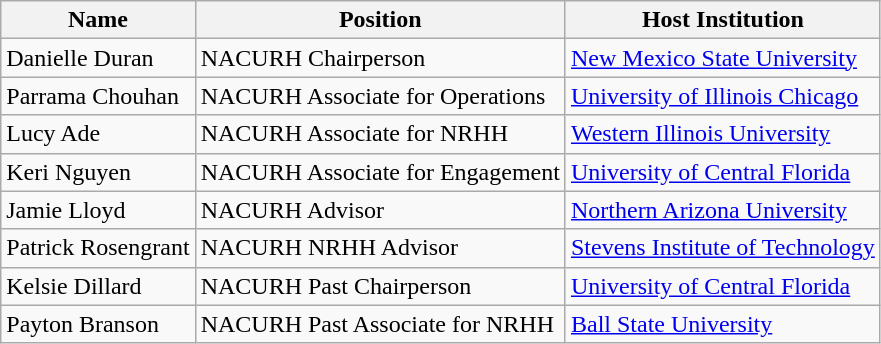<table class="wikitable">
<tr>
<th>Name</th>
<th>Position</th>
<th>Host Institution</th>
</tr>
<tr>
<td>Danielle Duran</td>
<td>NACURH Chairperson</td>
<td><a href='#'>New Mexico State University</a></td>
</tr>
<tr>
<td>Parrama Chouhan</td>
<td>NACURH Associate for Operations</td>
<td><a href='#'>University of Illinois Chicago</a></td>
</tr>
<tr>
<td>Lucy Ade</td>
<td>NACURH Associate for NRHH</td>
<td><a href='#'>Western Illinois University</a></td>
</tr>
<tr>
<td>Keri Nguyen</td>
<td>NACURH Associate for Engagement</td>
<td><a href='#'>University of Central Florida</a></td>
</tr>
<tr>
<td>Jamie Lloyd</td>
<td>NACURH Advisor</td>
<td><a href='#'>Northern Arizona University</a></td>
</tr>
<tr>
<td>Patrick Rosengrant</td>
<td>NACURH NRHH Advisor</td>
<td><a href='#'>Stevens Institute of Technology</a></td>
</tr>
<tr>
<td>Kelsie Dillard</td>
<td>NACURH Past Chairperson</td>
<td><a href='#'>University of Central Florida</a></td>
</tr>
<tr>
<td>Payton Branson</td>
<td>NACURH Past Associate for NRHH</td>
<td><a href='#'>Ball State University</a></td>
</tr>
</table>
